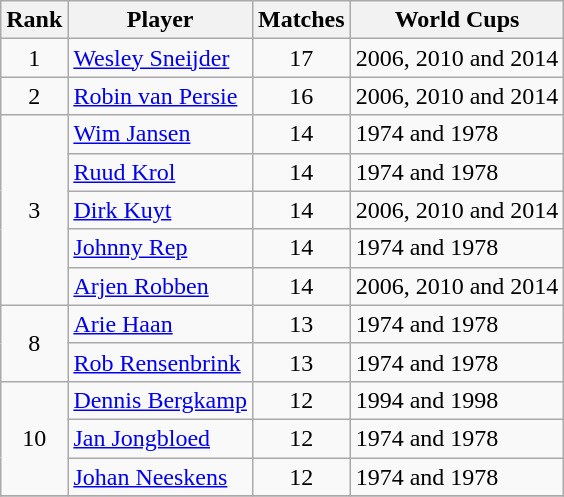<table class="wikitable" style="text-align: left;">
<tr>
<th>Rank</th>
<th>Player</th>
<th>Matches</th>
<th>World Cups</th>
</tr>
<tr>
<td rowspan=1 align=center>1</td>
<td><a href='#'>Wesley Sneijder</a></td>
<td align=center>17</td>
<td>2006, 2010 and 2014</td>
</tr>
<tr>
<td align=center>2</td>
<td><a href='#'>Robin van Persie</a></td>
<td align=center>16</td>
<td>2006, 2010 and 2014</td>
</tr>
<tr>
<td rowspan=5 align=center>3</td>
<td><a href='#'>Wim Jansen</a></td>
<td align=center>14</td>
<td>1974 and 1978</td>
</tr>
<tr>
<td><a href='#'>Ruud Krol</a></td>
<td align=center>14</td>
<td>1974 and 1978</td>
</tr>
<tr>
<td><a href='#'>Dirk Kuyt</a></td>
<td align=center>14</td>
<td>2006, 2010 and 2014</td>
</tr>
<tr>
<td><a href='#'>Johnny Rep</a></td>
<td align=center>14</td>
<td>1974 and 1978</td>
</tr>
<tr>
<td><a href='#'>Arjen Robben</a></td>
<td align=center>14</td>
<td>2006, 2010 and 2014</td>
</tr>
<tr>
<td rowspan=2 align=center>8</td>
<td><a href='#'>Arie Haan</a></td>
<td align=center>13</td>
<td>1974 and 1978</td>
</tr>
<tr>
<td><a href='#'>Rob Rensenbrink</a></td>
<td align=center>13</td>
<td>1974 and 1978</td>
</tr>
<tr>
<td rowspan=3 align=center>10</td>
<td><a href='#'>Dennis Bergkamp</a></td>
<td align=center>12</td>
<td>1994 and 1998</td>
</tr>
<tr>
<td><a href='#'>Jan Jongbloed</a></td>
<td align=center>12</td>
<td>1974 and 1978</td>
</tr>
<tr>
<td><a href='#'>Johan Neeskens</a></td>
<td align=center>12</td>
<td>1974 and 1978</td>
</tr>
<tr>
</tr>
</table>
